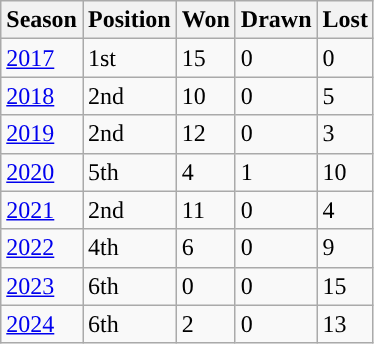<table class="wikitable collapsible">
<tr>
<th>Season</th>
<th>Position</th>
<th>Won</th>
<th>Drawn</th>
<th>Lost</th>
</tr>
<tr style="background-color:#">
<td><a href='#'>2017</a></td>
<td>1st</td>
<td>15</td>
<td>0</td>
<td>0</td>
</tr>
<tr style="background-color:#">
<td><a href='#'>2018</a></td>
<td>2nd</td>
<td>10</td>
<td>0</td>
<td>5</td>
</tr>
<tr>
<td><a href='#'>2019</a></td>
<td>2nd</td>
<td>12</td>
<td>0</td>
<td>3</td>
</tr>
<tr>
<td><a href='#'>2020</a></td>
<td>5th</td>
<td>4</td>
<td>1</td>
<td>10</td>
</tr>
<tr>
<td><a href='#'>2021</a></td>
<td>2nd</td>
<td>11</td>
<td>0</td>
<td>4</td>
</tr>
<tr>
<td><a href='#'>2022</a></td>
<td>4th</td>
<td>6</td>
<td>0</td>
<td>9</td>
</tr>
<tr>
<td><a href='#'>2023</a></td>
<td>6th</td>
<td>0</td>
<td>0</td>
<td>15</td>
</tr>
<tr>
<td><a href='#'>2024</a></td>
<td>6th</td>
<td>2</td>
<td>0</td>
<td>13</td>
</tr>
</table>
